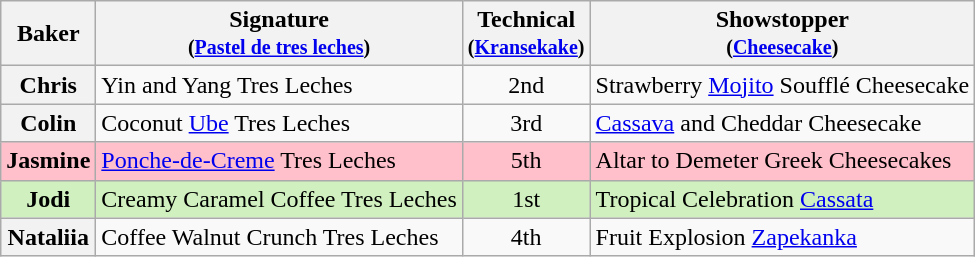<table class="wikitable sortable" style="text-align:left;">
<tr>
<th scope="col">Baker</th>
<th scope="col" class="unsortable">Signature<br><small>(<a href='#'>Pastel de tres leches</a>)</small></th>
<th scope="col">Technical<br><small>(<a href='#'>Kransekake</a>)</small></th>
<th scope="col" class="unsortable">Showstopper<br><small>(<a href='#'>Cheesecake</a>)</small></th>
</tr>
<tr>
<th scope="row">Chris</th>
<td>Yin and Yang Tres Leches</td>
<td align="center">2nd</td>
<td>Strawberry <a href='#'>Mojito</a> Soufflé Cheesecake</td>
</tr>
<tr>
<th scope="row">Colin</th>
<td>Coconut <a href='#'>Ube</a> Tres Leches</td>
<td align="center">3rd</td>
<td><a href='#'>Cassava</a> and Cheddar Cheesecake</td>
</tr>
<tr style="background:pink">
<th scope="row" style="background:pink">Jasmine</th>
<td><a href='#'>Ponche-de-Creme</a> Tres Leches</td>
<td align="center">5th</td>
<td>Altar to Demeter Greek Cheesecakes</td>
</tr>
<tr style="background:#d0f0c0;">
<th scope="row" style="background:#d0f0c0;">Jodi</th>
<td>Creamy Caramel Coffee Tres Leches</td>
<td align="center">1st</td>
<td>Tropical Celebration <a href='#'>Cassata</a></td>
</tr>
<tr>
<th scope="row">Nataliia</th>
<td>Coffee Walnut Crunch Tres Leches</td>
<td align="center">4th</td>
<td>Fruit Explosion <a href='#'>Zapekanka</a></td>
</tr>
</table>
